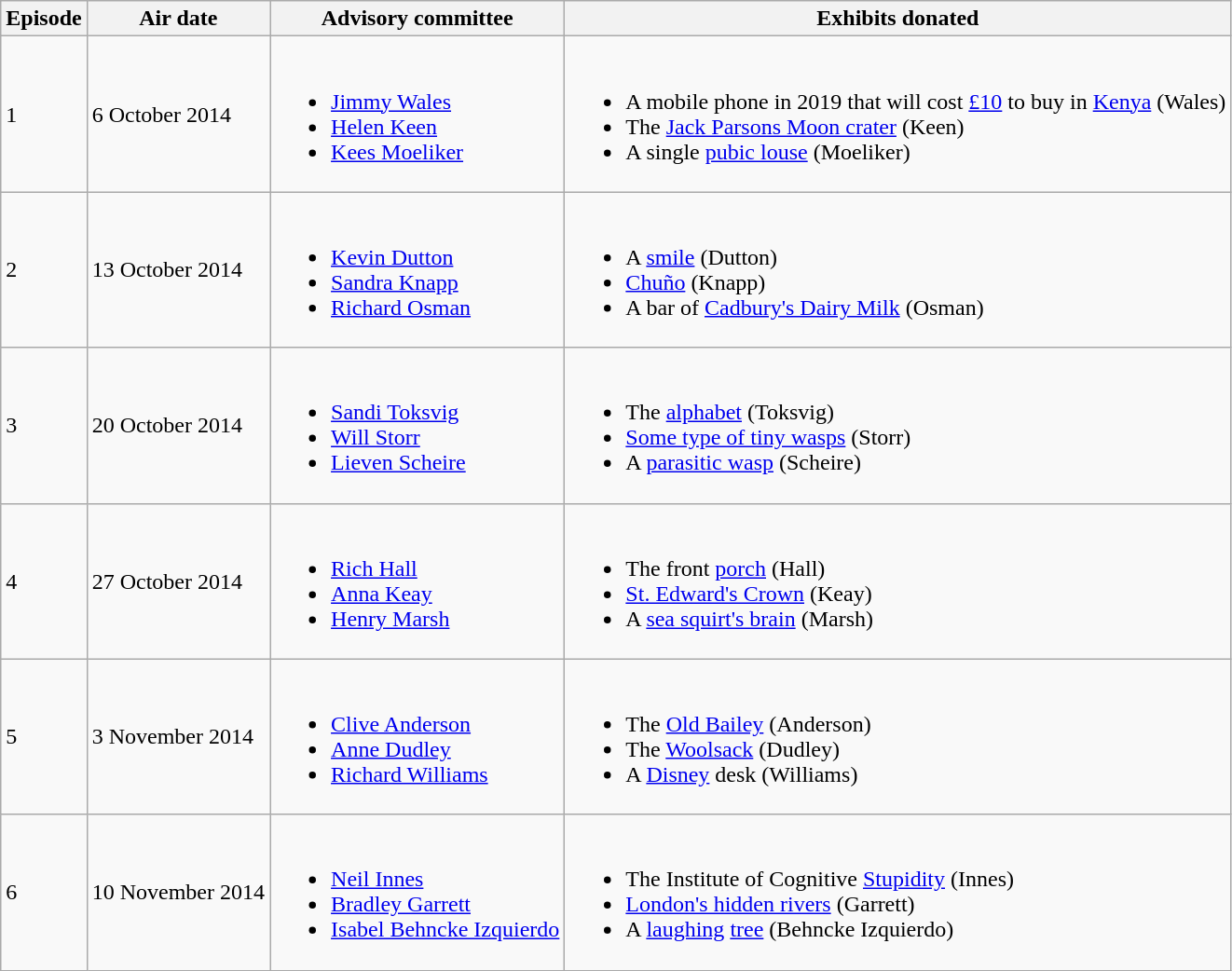<table class="wikitable">
<tr>
<th>Episode</th>
<th>Air date</th>
<th>Advisory committee</th>
<th>Exhibits donated</th>
</tr>
<tr>
<td>1</td>
<td>6 October 2014</td>
<td><br><ul><li><a href='#'>Jimmy Wales</a></li><li><a href='#'>Helen Keen</a></li><li><a href='#'>Kees Moeliker</a></li></ul></td>
<td><br><ul><li>A mobile phone in 2019 that will cost <a href='#'>£10</a> to buy in <a href='#'>Kenya</a> (Wales)</li><li>The <a href='#'>Jack Parsons Moon crater</a> (Keen)</li><li>A single <a href='#'>pubic louse</a> (Moeliker)</li></ul></td>
</tr>
<tr>
<td>2</td>
<td>13 October 2014</td>
<td><br><ul><li><a href='#'>Kevin Dutton</a></li><li><a href='#'>Sandra Knapp</a></li><li><a href='#'>Richard Osman</a></li></ul></td>
<td><br><ul><li>A <a href='#'>smile</a> (Dutton)</li><li><a href='#'>Chuño</a> (Knapp)</li><li>A bar of <a href='#'>Cadbury's Dairy Milk</a> (Osman)</li></ul></td>
</tr>
<tr>
<td>3</td>
<td>20 October 2014</td>
<td><br><ul><li><a href='#'>Sandi Toksvig</a></li><li><a href='#'>Will Storr</a></li><li><a href='#'>Lieven Scheire</a></li></ul></td>
<td><br><ul><li>The <a href='#'>alphabet</a> (Toksvig)</li><li><a href='#'>Some type of tiny wasps</a> (Storr)</li><li>A <a href='#'>parasitic wasp</a> (Scheire)</li></ul></td>
</tr>
<tr>
<td>4</td>
<td>27 October 2014</td>
<td><br><ul><li><a href='#'>Rich Hall</a></li><li><a href='#'>Anna Keay</a></li><li><a href='#'>Henry Marsh</a></li></ul></td>
<td><br><ul><li>The front <a href='#'>porch</a> (Hall)</li><li><a href='#'>St. Edward's Crown</a> (Keay)</li><li>A <a href='#'>sea squirt's brain</a> (Marsh)</li></ul></td>
</tr>
<tr>
<td>5</td>
<td>3 November 2014</td>
<td><br><ul><li><a href='#'>Clive Anderson</a></li><li><a href='#'>Anne Dudley</a></li><li><a href='#'>Richard Williams</a></li></ul></td>
<td><br><ul><li>The <a href='#'>Old Bailey</a> (Anderson)</li><li>The <a href='#'>Woolsack</a> (Dudley)</li><li>A <a href='#'>Disney</a> desk (Williams)</li></ul></td>
</tr>
<tr>
<td>6</td>
<td>10 November 2014</td>
<td><br><ul><li><a href='#'>Neil Innes</a></li><li><a href='#'>Bradley Garrett</a></li><li><a href='#'>Isabel Behncke Izquierdo</a></li></ul></td>
<td><br><ul><li>The Institute of Cognitive <a href='#'>Stupidity</a> (Innes)</li><li><a href='#'>London's hidden rivers</a> (Garrett)</li><li>A <a href='#'>laughing</a> <a href='#'>tree</a> (Behncke Izquierdo)</li></ul></td>
</tr>
</table>
